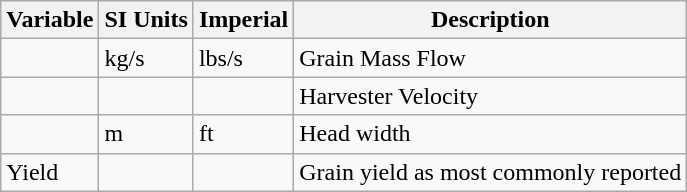<table class="wikitable">
<tr>
<th>Variable</th>
<th>SI Units</th>
<th>Imperial</th>
<th>Description</th>
</tr>
<tr>
<td></td>
<td>kg/s</td>
<td>lbs/s</td>
<td>Grain Mass Flow</td>
</tr>
<tr>
<td></td>
<td></td>
<td></td>
<td>Harvester Velocity</td>
</tr>
<tr>
<td></td>
<td>m</td>
<td>ft</td>
<td>Head width</td>
</tr>
<tr>
<td>Yield</td>
<td></td>
<td></td>
<td>Grain yield as most commonly reported</td>
</tr>
</table>
